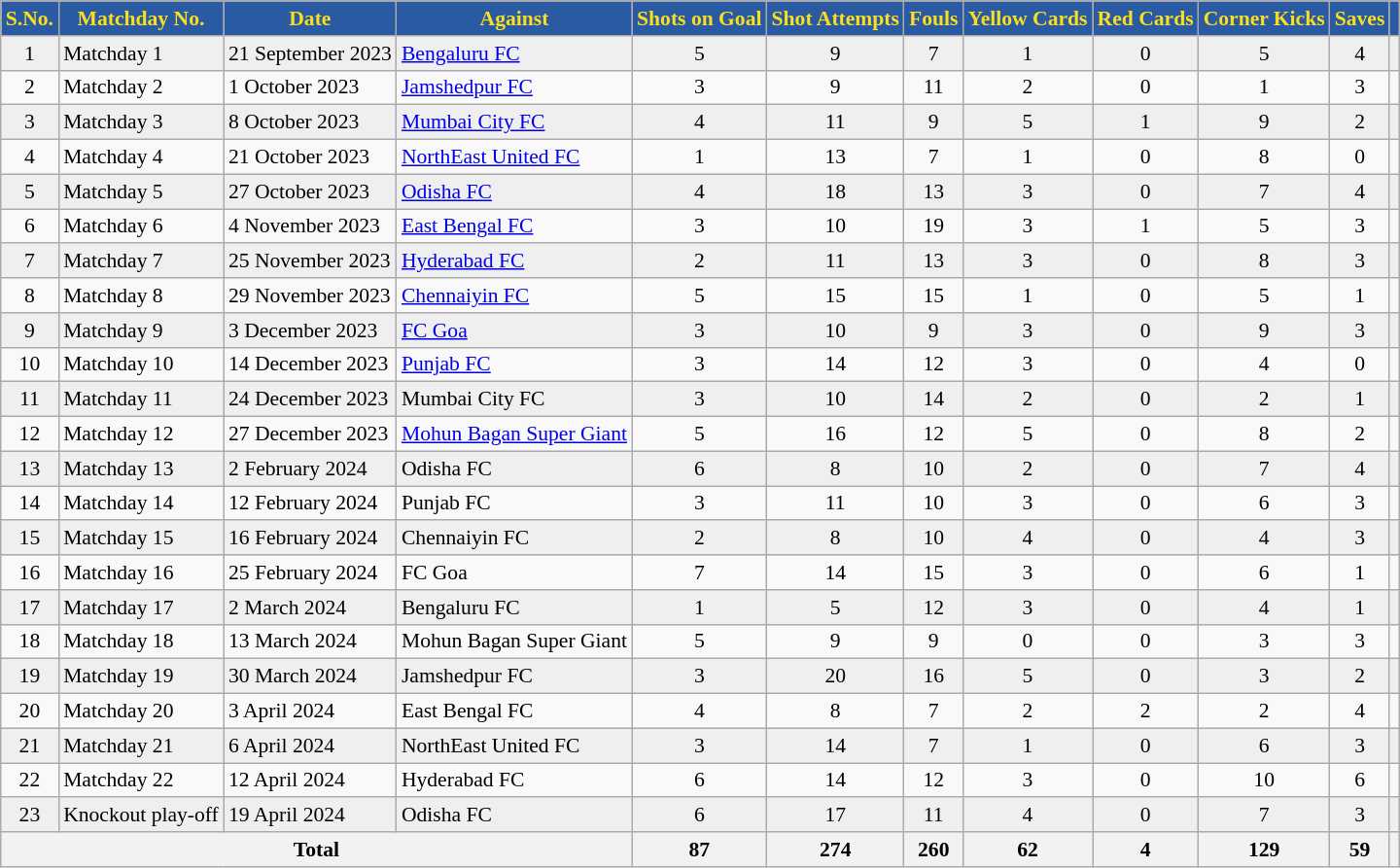<table class="wikitable sortable" style="font-size: 90%; text-align: center;">
<tr>
<th style="background:#2A5AA1; color:#FADF20; text-align:center;">S.No.</th>
<th style="background:#2A5AA1; color:#FADF20; text-align:center;">Matchday No.</th>
<th style="background:#2A5AA1; color:#FADF20; text-align:center;">Date</th>
<th style="background:#2A5AA1; color:#FADF20; text-align:center;">Against</th>
<th style="background:#2A5AA1; color:#FADF20; text-align:center;">Shots on Goal</th>
<th style="background:#2A5AA1; color:#FADF20; text-align:center;">Shot Attempts</th>
<th style="background:#2A5AA1; color:#FADF20; text-align:center;">Fouls</th>
<th style="background:#2A5AA1; color:#FADF20; text-align:center;">Yellow Cards</th>
<th style="background:#2A5AA1; color:#FADF20; text-align:center;">Red Cards</th>
<th style="background:#2A5AA1; color:#FADF20; text-align:center;">Corner Kicks</th>
<th style="background:#2A5AA1; color:#FADF20; text-align:center;">Saves</th>
<th style="background:#2A5AA1; color:#FADF20; text-align:center;"></th>
</tr>
<tr bgcolor="#EFEFEF">
<td>1</td>
<td style="text-align:left;">Matchday 1</td>
<td style="text-align:left;">21 September 2023</td>
<td style="text-align:left;"><a href='#'>Bengaluru FC</a></td>
<td>5</td>
<td>9</td>
<td>7</td>
<td>1</td>
<td>0</td>
<td>5</td>
<td>4</td>
<td></td>
</tr>
<tr>
<td>2</td>
<td style="text-align:left;">Matchday 2</td>
<td style="text-align:left;">1 October 2023</td>
<td style="text-align:left;"><a href='#'>Jamshedpur FC</a></td>
<td>3</td>
<td>9</td>
<td>11</td>
<td>2</td>
<td>0</td>
<td>1</td>
<td>3</td>
<td></td>
</tr>
<tr bgcolor="#EFEFEF">
<td>3</td>
<td style="text-align:left;">Matchday 3</td>
<td style="text-align:left;">8 October 2023</td>
<td style="text-align:left;"><a href='#'>Mumbai City FC</a></td>
<td>4</td>
<td>11</td>
<td>9</td>
<td>5</td>
<td>1</td>
<td>9</td>
<td>2</td>
<td></td>
</tr>
<tr>
<td>4</td>
<td style="text-align:left;">Matchday 4</td>
<td style="text-align:left;">21 October 2023</td>
<td style="text-align:left;"><a href='#'>NorthEast United FC</a></td>
<td>1</td>
<td>13</td>
<td>7</td>
<td>1</td>
<td>0</td>
<td>8</td>
<td>0</td>
<td></td>
</tr>
<tr bgcolor="#EFEFEF">
<td>5</td>
<td style="text-align:left;">Matchday 5</td>
<td style="text-align:left;">27 October 2023</td>
<td style="text-align:left;"><a href='#'>Odisha FC</a></td>
<td>4</td>
<td>18</td>
<td>13</td>
<td>3</td>
<td>0</td>
<td>7</td>
<td>4</td>
<td></td>
</tr>
<tr>
<td>6</td>
<td style="text-align:left;">Matchday 6</td>
<td style="text-align:left;">4 November 2023</td>
<td style="text-align:left;"><a href='#'>East Bengal FC</a></td>
<td>3</td>
<td>10</td>
<td>19</td>
<td>3</td>
<td>1</td>
<td>5</td>
<td>3</td>
<td></td>
</tr>
<tr bgcolor="#EFEFEF">
<td>7</td>
<td style="text-align:left;">Matchday 7</td>
<td style="text-align:left;">25 November 2023</td>
<td style="text-align:left;"><a href='#'>Hyderabad FC</a></td>
<td>2</td>
<td>11</td>
<td>13</td>
<td>3</td>
<td>0</td>
<td>8</td>
<td>3</td>
<td></td>
</tr>
<tr>
<td>8</td>
<td style="text-align:left;">Matchday 8</td>
<td style="text-align:left;">29 November 2023</td>
<td style="text-align:left;"><a href='#'>Chennaiyin FC</a></td>
<td>5</td>
<td>15</td>
<td>15</td>
<td>1</td>
<td>0</td>
<td>5</td>
<td>1</td>
<td></td>
</tr>
<tr bgcolor="#EFEFEF">
<td>9</td>
<td style="text-align:left;">Matchday 9</td>
<td style="text-align:left;">3 December 2023</td>
<td style="text-align:left;"><a href='#'>FC Goa</a></td>
<td>3</td>
<td>10</td>
<td>9</td>
<td>3</td>
<td>0</td>
<td>9</td>
<td>3</td>
<td></td>
</tr>
<tr>
<td>10</td>
<td style="text-align:left;">Matchday 10</td>
<td style="text-align:left;">14 December 2023</td>
<td style="text-align:left;"><a href='#'>Punjab FC</a></td>
<td>3</td>
<td>14</td>
<td>12</td>
<td>3</td>
<td>0</td>
<td>4</td>
<td>0</td>
<td></td>
</tr>
<tr bgcolor="#EFEFEF">
<td>11</td>
<td style="text-align:left;">Matchday 11</td>
<td style="text-align:left;">24 December 2023</td>
<td style="text-align:left;">Mumbai City FC</td>
<td>3</td>
<td>10</td>
<td>14</td>
<td>2</td>
<td>0</td>
<td>2</td>
<td>1</td>
<td></td>
</tr>
<tr>
<td>12</td>
<td style="text-align:left;">Matchday 12</td>
<td style="text-align:left;">27 December 2023</td>
<td style="text-align:left;"><a href='#'>Mohun Bagan Super Giant</a></td>
<td>5</td>
<td>16</td>
<td>12</td>
<td>5</td>
<td>0</td>
<td>8</td>
<td>2</td>
<td></td>
</tr>
<tr bgcolor="#EFEFEF">
<td>13</td>
<td style="text-align:left;">Matchday 13</td>
<td style="text-align:left;">2 February 2024</td>
<td style="text-align:left;">Odisha FC</td>
<td>6</td>
<td>8</td>
<td>10</td>
<td>2</td>
<td>0</td>
<td>7</td>
<td>4</td>
<td></td>
</tr>
<tr>
<td>14</td>
<td style="text-align:left;">Matchday 14</td>
<td style="text-align:left;">12 February 2024</td>
<td style="text-align:left;">Punjab FC</td>
<td>3</td>
<td>11</td>
<td>10</td>
<td>3</td>
<td>0</td>
<td>6</td>
<td>3</td>
<td></td>
</tr>
<tr bgcolor="#EFEFEF">
<td>15</td>
<td style="text-align:left;">Matchday 15</td>
<td style="text-align:left;">16 February 2024</td>
<td style="text-align:left;">Chennaiyin FC</td>
<td>2</td>
<td>8</td>
<td>10</td>
<td>4</td>
<td>0</td>
<td>4</td>
<td>3</td>
<td></td>
</tr>
<tr>
<td>16</td>
<td style="text-align:left;">Matchday 16</td>
<td style="text-align:left;">25 February 2024</td>
<td style="text-align:left;">FC Goa</td>
<td>7</td>
<td>14</td>
<td>15</td>
<td>3</td>
<td>0</td>
<td>6</td>
<td>1</td>
<td></td>
</tr>
<tr bgcolor="#EFEFEF">
<td>17</td>
<td style="text-align:left;">Matchday 17</td>
<td style="text-align:left;">2 March 2024</td>
<td style="text-align:left;">Bengaluru FC</td>
<td>1</td>
<td>5</td>
<td>12</td>
<td>3</td>
<td>0</td>
<td>4</td>
<td>1</td>
<td></td>
</tr>
<tr>
<td>18</td>
<td style="text-align:left;">Matchday 18</td>
<td style="text-align:left;">13 March 2024</td>
<td style="text-align:left;">Mohun Bagan Super Giant</td>
<td>5</td>
<td>9</td>
<td>9</td>
<td>0</td>
<td>0</td>
<td>3</td>
<td>3</td>
<td></td>
</tr>
<tr bgcolor="#EFEFEF">
<td>19</td>
<td style="text-align:left;">Matchday 19</td>
<td style="text-align:left;">30 March 2024</td>
<td style="text-align:left;">Jamshedpur FC</td>
<td>3</td>
<td>20</td>
<td>16</td>
<td>5</td>
<td>0</td>
<td>3</td>
<td>2</td>
<td></td>
</tr>
<tr>
<td>20</td>
<td style="text-align:left;">Matchday 20</td>
<td style="text-align:left;">3 April 2024</td>
<td style="text-align:left;">East Bengal FC</td>
<td>4</td>
<td>8</td>
<td>7</td>
<td>2</td>
<td>2</td>
<td>2</td>
<td>4</td>
<td></td>
</tr>
<tr bgcolor="#EFEFEF">
<td>21</td>
<td style="text-align:left;">Matchday 21</td>
<td style="text-align:left;">6 April 2024</td>
<td style="text-align:left;">NorthEast United FC</td>
<td>3</td>
<td>14</td>
<td>7</td>
<td>1</td>
<td>0</td>
<td>6</td>
<td>3</td>
<td></td>
</tr>
<tr>
<td>22</td>
<td style="text-align:left;">Matchday 22</td>
<td style="text-align:left;">12 April 2024</td>
<td style="text-align:left;">Hyderabad FC</td>
<td>6</td>
<td>14</td>
<td>12</td>
<td>3</td>
<td>0</td>
<td>10</td>
<td>6</td>
<td></td>
</tr>
<tr bgcolor="#EFEFEF">
<td>23</td>
<td style="text-align:left;">Knockout play-off</td>
<td style="text-align:left;">19 April 2024</td>
<td style="text-align:left;">Odisha FC</td>
<td>6</td>
<td>17</td>
<td>11</td>
<td>4</td>
<td>0</td>
<td>7</td>
<td>3</td>
<td></td>
</tr>
<tr>
<th colspan="4">Total</th>
<th>87</th>
<th>274</th>
<th>260</th>
<th>62</th>
<th>4</th>
<th>129</th>
<th>59</th>
<th></th>
</tr>
</table>
